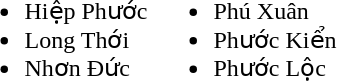<table>
<tr>
<td><br><ul><li>Hiệp Phước</li><li>Long Thới</li><li>Nhơn Đức</li></ul></td>
<td><br><ul><li>Phú Xuân</li><li>Phước Kiển</li><li>Phước Lộc</li></ul></td>
</tr>
</table>
